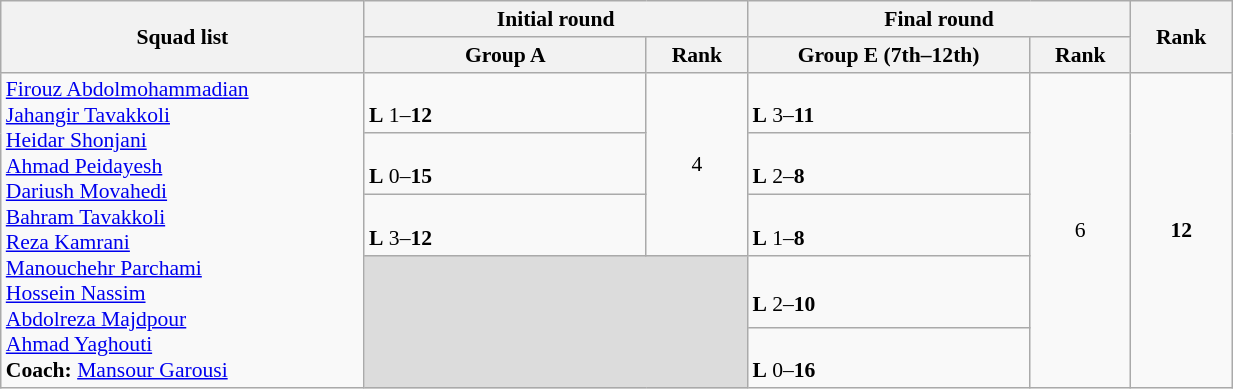<table class="wikitable" width="65%" style="text-align:left; font-size:90%">
<tr>
<th rowspan="2" width="18%">Squad list</th>
<th colspan="2">Initial round</th>
<th colspan="2">Final round</th>
<th rowspan="2" width="5%">Rank</th>
</tr>
<tr>
<th width="14%">Group A</th>
<th width="5%">Rank</th>
<th width="14%">Group E (7th–12th)</th>
<th width="5%">Rank</th>
</tr>
<tr>
<td rowspan="5"><a href='#'>Firouz Abdolmohammadian</a><br><a href='#'>Jahangir Tavakkoli</a><br><a href='#'>Heidar Shonjani</a><br><a href='#'>Ahmad Peidayesh</a><br><a href='#'>Dariush Movahedi</a><br><a href='#'>Bahram Tavakkoli</a><br><a href='#'>Reza Kamrani</a><br><a href='#'>Manouchehr Parchami</a><br><a href='#'>Hossein Nassim</a><br><a href='#'>Abdolreza Majdpour</a><br><a href='#'>Ahmad Yaghouti</a><br> <strong>Coach:</strong> <a href='#'>Mansour Garousi</a></td>
<td><br><strong>L</strong> 1–<strong>12</strong></td>
<td rowspan="3" align=center>4</td>
<td><br><strong>L</strong> 3–<strong>11</strong></td>
<td rowspan="5" align=center>6</td>
<td rowspan="5" align="center"><strong>12</strong></td>
</tr>
<tr>
<td><br><strong>L</strong> 0–<strong>15</strong></td>
<td><br><strong>L</strong> 2–<strong>8</strong></td>
</tr>
<tr>
<td><br><strong>L</strong> 3–<strong>12</strong></td>
<td><br><strong>L</strong> 1–<strong>8</strong></td>
</tr>
<tr>
<td colspan=2 rowspan=2 bgcolor=#DCDCDC></td>
<td><br><strong>L</strong> 2–<strong>10</strong></td>
</tr>
<tr>
<td><br><strong>L</strong> 0–<strong>16</strong></td>
</tr>
</table>
